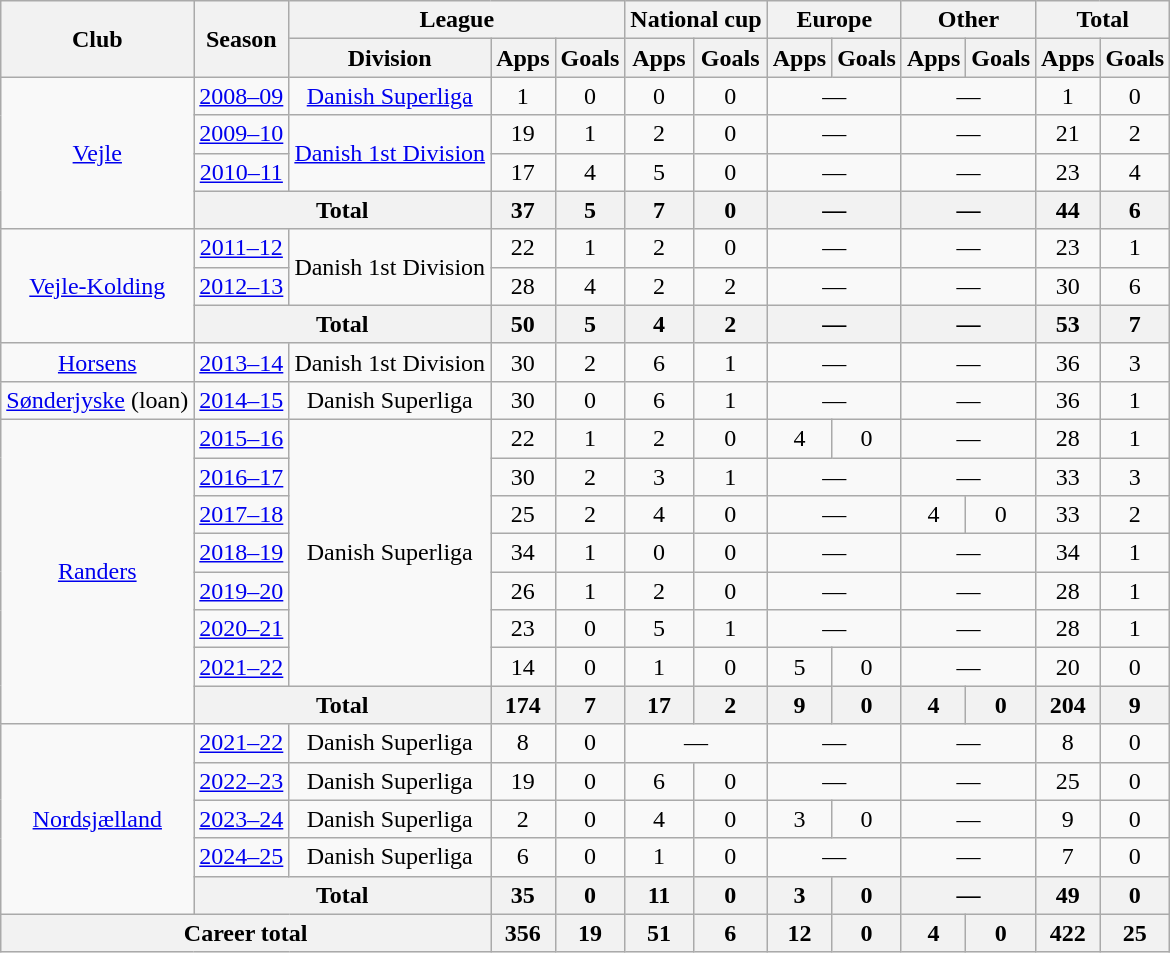<table class="wikitable" style="text-align:center">
<tr>
<th rowspan="2">Club</th>
<th rowspan="2">Season</th>
<th colspan="3">League</th>
<th colspan="2">National cup</th>
<th colspan="2">Europe</th>
<th colspan="2">Other</th>
<th colspan="2">Total</th>
</tr>
<tr>
<th>Division</th>
<th>Apps</th>
<th>Goals</th>
<th>Apps</th>
<th>Goals</th>
<th>Apps</th>
<th>Goals</th>
<th>Apps</th>
<th>Goals</th>
<th>Apps</th>
<th>Goals</th>
</tr>
<tr>
<td rowspan="4"><a href='#'>Vejle</a></td>
<td><a href='#'>2008–09</a></td>
<td><a href='#'>Danish Superliga</a></td>
<td>1</td>
<td>0</td>
<td>0</td>
<td>0</td>
<td colspan="2">—</td>
<td colspan="2">—</td>
<td>1</td>
<td>0</td>
</tr>
<tr>
<td><a href='#'>2009–10</a></td>
<td rowspan="2"><a href='#'>Danish 1st Division</a></td>
<td>19</td>
<td>1</td>
<td>2</td>
<td>0</td>
<td colspan="2">—</td>
<td colspan="2">—</td>
<td>21</td>
<td>2</td>
</tr>
<tr>
<td><a href='#'>2010–11</a></td>
<td>17</td>
<td>4</td>
<td>5</td>
<td>0</td>
<td colspan="2">—</td>
<td colspan="2">—</td>
<td>23</td>
<td>4</td>
</tr>
<tr>
<th colspan="2">Total</th>
<th>37</th>
<th>5</th>
<th>7</th>
<th>0</th>
<th colspan="2">—</th>
<th colspan="2">—</th>
<th>44</th>
<th>6</th>
</tr>
<tr>
<td rowspan="3"><a href='#'>Vejle-Kolding</a></td>
<td><a href='#'>2011–12</a></td>
<td rowspan="2">Danish 1st Division</td>
<td>22</td>
<td>1</td>
<td>2</td>
<td>0</td>
<td colspan="2">—</td>
<td colspan="2">—</td>
<td>23</td>
<td>1</td>
</tr>
<tr>
<td><a href='#'>2012–13</a></td>
<td>28</td>
<td>4</td>
<td>2</td>
<td>2</td>
<td colspan="2">—</td>
<td colspan="2">—</td>
<td>30</td>
<td>6</td>
</tr>
<tr>
<th colspan="2">Total</th>
<th>50</th>
<th>5</th>
<th>4</th>
<th>2</th>
<th colspan="2">—</th>
<th colspan="2">—</th>
<th>53</th>
<th>7</th>
</tr>
<tr>
<td><a href='#'>Horsens</a></td>
<td><a href='#'>2013–14</a></td>
<td>Danish 1st Division</td>
<td>30</td>
<td>2</td>
<td>6</td>
<td>1</td>
<td colspan="2">—</td>
<td colspan="2">—</td>
<td>36</td>
<td>3</td>
</tr>
<tr>
<td><a href='#'>Sønderjyske</a> (loan)</td>
<td><a href='#'>2014–15</a></td>
<td>Danish Superliga</td>
<td>30</td>
<td>0</td>
<td>6</td>
<td>1</td>
<td colspan="2">—</td>
<td colspan="2">—</td>
<td>36</td>
<td>1</td>
</tr>
<tr>
<td rowspan="8"><a href='#'>Randers</a></td>
<td><a href='#'>2015–16</a></td>
<td rowspan="7">Danish Superliga</td>
<td>22</td>
<td>1</td>
<td>2</td>
<td>0</td>
<td>4</td>
<td>0</td>
<td colspan="2">—</td>
<td>28</td>
<td>1</td>
</tr>
<tr>
<td><a href='#'>2016–17</a></td>
<td>30</td>
<td>2</td>
<td>3</td>
<td>1</td>
<td colspan="2">—</td>
<td colspan="2">—</td>
<td>33</td>
<td>3</td>
</tr>
<tr>
<td><a href='#'>2017–18</a></td>
<td>25</td>
<td>2</td>
<td>4</td>
<td>0</td>
<td colspan="2">—</td>
<td>4</td>
<td>0</td>
<td>33</td>
<td>2</td>
</tr>
<tr>
<td><a href='#'>2018–19</a></td>
<td>34</td>
<td>1</td>
<td>0</td>
<td>0</td>
<td colspan="2">—</td>
<td colspan="2">—</td>
<td>34</td>
<td>1</td>
</tr>
<tr>
<td><a href='#'>2019–20</a></td>
<td>26</td>
<td>1</td>
<td>2</td>
<td>0</td>
<td colspan="2">—</td>
<td colspan="2">—</td>
<td>28</td>
<td>1</td>
</tr>
<tr>
<td><a href='#'>2020–21</a></td>
<td>23</td>
<td>0</td>
<td>5</td>
<td>1</td>
<td colspan="2">—</td>
<td colspan="2">—</td>
<td>28</td>
<td>1</td>
</tr>
<tr>
<td><a href='#'>2021–22</a></td>
<td>14</td>
<td>0</td>
<td>1</td>
<td>0</td>
<td>5</td>
<td>0</td>
<td colspan="2">—</td>
<td>20</td>
<td>0</td>
</tr>
<tr>
<th colspan="2">Total</th>
<th>174</th>
<th>7</th>
<th>17</th>
<th>2</th>
<th>9</th>
<th>0</th>
<th>4</th>
<th>0</th>
<th>204</th>
<th>9</th>
</tr>
<tr>
<td rowspan="5"><a href='#'>Nordsjælland</a></td>
<td><a href='#'>2021–22</a></td>
<td>Danish Superliga</td>
<td>8</td>
<td>0</td>
<td colspan="2">—</td>
<td colspan="2">—</td>
<td colspan="2">—</td>
<td>8</td>
<td>0</td>
</tr>
<tr>
<td><a href='#'>2022–23</a></td>
<td>Danish Superliga</td>
<td>19</td>
<td>0</td>
<td>6</td>
<td>0</td>
<td colspan="2">—</td>
<td colspan="2">—</td>
<td>25</td>
<td>0</td>
</tr>
<tr>
<td><a href='#'>2023–24</a></td>
<td>Danish Superliga</td>
<td>2</td>
<td>0</td>
<td>4</td>
<td>0</td>
<td>3</td>
<td>0</td>
<td colspan="2">—</td>
<td>9</td>
<td>0</td>
</tr>
<tr>
<td><a href='#'>2024–25</a></td>
<td>Danish Superliga</td>
<td>6</td>
<td>0</td>
<td>1</td>
<td>0</td>
<td colspan="2">—</td>
<td colspan="2">—</td>
<td>7</td>
<td>0</td>
</tr>
<tr>
<th colspan="2">Total</th>
<th>35</th>
<th>0</th>
<th>11</th>
<th>0</th>
<th>3</th>
<th>0</th>
<th colspan="2">—</th>
<th>49</th>
<th>0</th>
</tr>
<tr>
<th colspan="3">Career total</th>
<th>356</th>
<th>19</th>
<th>51</th>
<th>6</th>
<th>12</th>
<th>0</th>
<th>4</th>
<th>0</th>
<th>422</th>
<th>25</th>
</tr>
</table>
